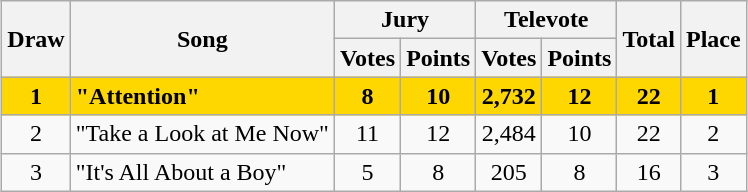<table class="sortable wikitable" style="margin: 1em auto 1em auto; text-align:center;">
<tr>
<th rowspan="2">Draw</th>
<th rowspan="2">Song</th>
<th colspan="2">Jury</th>
<th colspan="2">Televote</th>
<th rowspan="2">Total</th>
<th rowspan="2">Place</th>
</tr>
<tr>
<th>Votes</th>
<th>Points</th>
<th>Votes</th>
<th>Points</th>
</tr>
<tr style="font-weight:bold; background:gold;">
<td>1</td>
<td align="left">"Attention"</td>
<td>8</td>
<td>10</td>
<td>2,732</td>
<td>12</td>
<td>22</td>
<td>1</td>
</tr>
<tr>
<td>2</td>
<td align="left">"Take a Look at Me Now"</td>
<td>11</td>
<td>12</td>
<td>2,484</td>
<td>10</td>
<td>22</td>
<td>2</td>
</tr>
<tr>
<td>3</td>
<td align="left">"It's All About a Boy"</td>
<td>5</td>
<td>8</td>
<td>205</td>
<td>8</td>
<td>16</td>
<td>3</td>
</tr>
</table>
